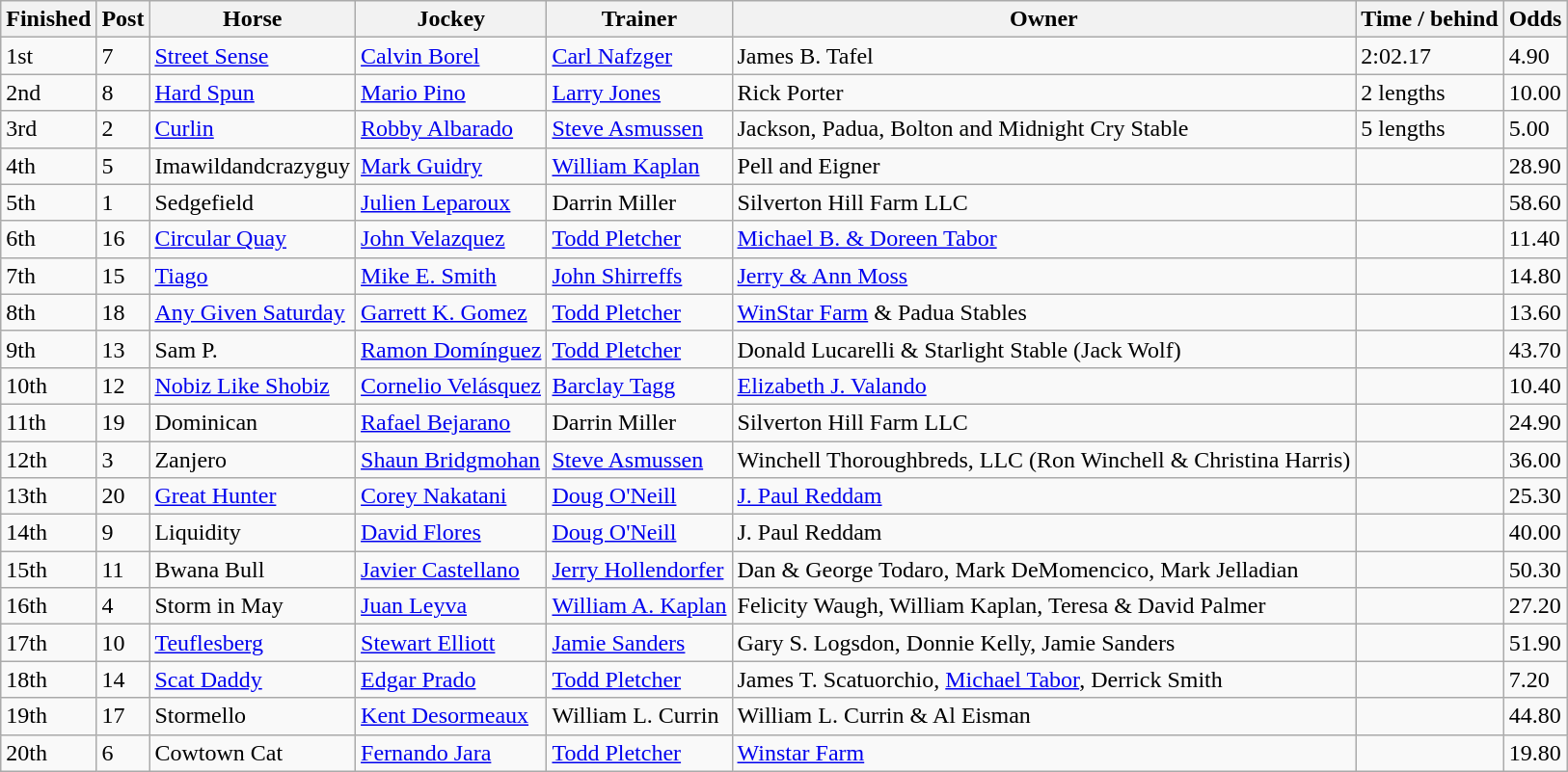<table class="wikitable">
<tr>
<th>Finished</th>
<th>Post</th>
<th>Horse</th>
<th>Jockey</th>
<th>Trainer</th>
<th>Owner</th>
<th>Time / behind</th>
<th>Odds</th>
</tr>
<tr>
<td>1st</td>
<td>7</td>
<td><a href='#'>Street Sense</a></td>
<td><a href='#'>Calvin Borel</a></td>
<td><a href='#'>Carl Nafzger</a></td>
<td>James B. Tafel</td>
<td>2:02.17</td>
<td>4.90</td>
</tr>
<tr>
<td>2nd</td>
<td>8</td>
<td><a href='#'>Hard Spun</a></td>
<td><a href='#'>Mario Pino</a></td>
<td><a href='#'>Larry Jones</a></td>
<td>Rick Porter</td>
<td>2 <span> lengths</span></td>
<td>10.00</td>
</tr>
<tr>
<td>3rd</td>
<td>2</td>
<td><a href='#'>Curlin</a></td>
<td><a href='#'>Robby Albarado</a></td>
<td><a href='#'>Steve Asmussen</a></td>
<td>Jackson, Padua, Bolton and Midnight Cry Stable</td>
<td>5 <span> lengths</span></td>
<td>5.00</td>
</tr>
<tr>
<td>4th</td>
<td>5</td>
<td>Imawildandcrazyguy</td>
<td><a href='#'>Mark Guidry</a></td>
<td><a href='#'>William Kaplan</a></td>
<td>Pell and Eigner</td>
<td></td>
<td>28.90</td>
</tr>
<tr>
<td>5th</td>
<td>1</td>
<td>Sedgefield</td>
<td><a href='#'>Julien Leparoux</a></td>
<td>Darrin Miller</td>
<td>Silverton Hill Farm LLC</td>
<td></td>
<td>58.60</td>
</tr>
<tr>
<td>6th</td>
<td>16</td>
<td><a href='#'>Circular Quay</a></td>
<td><a href='#'>John Velazquez</a></td>
<td><a href='#'>Todd Pletcher</a></td>
<td><a href='#'>Michael B. & Doreen Tabor</a></td>
<td></td>
<td>11.40</td>
</tr>
<tr>
<td>7th</td>
<td>15</td>
<td><a href='#'>Tiago</a></td>
<td><a href='#'>Mike E. Smith</a></td>
<td><a href='#'>John Shirreffs</a></td>
<td><a href='#'>Jerry & Ann Moss</a></td>
<td></td>
<td>14.80</td>
</tr>
<tr>
<td>8th</td>
<td>18</td>
<td><a href='#'>Any Given Saturday</a></td>
<td><a href='#'>Garrett K. Gomez</a></td>
<td><a href='#'>Todd Pletcher</a></td>
<td><a href='#'>WinStar Farm</a> & Padua Stables</td>
<td></td>
<td>13.60</td>
</tr>
<tr>
<td>9th</td>
<td>13</td>
<td>Sam P.</td>
<td><a href='#'>Ramon Domínguez</a></td>
<td><a href='#'>Todd Pletcher</a></td>
<td>Donald Lucarelli & Starlight Stable (Jack Wolf)</td>
<td></td>
<td>43.70</td>
</tr>
<tr>
<td>10th</td>
<td>12</td>
<td><a href='#'>Nobiz Like Shobiz</a></td>
<td><a href='#'>Cornelio Velásquez</a></td>
<td><a href='#'>Barclay Tagg</a></td>
<td><a href='#'>Elizabeth J. Valando</a></td>
<td></td>
<td>10.40</td>
</tr>
<tr>
<td>11th</td>
<td>19</td>
<td>Dominican</td>
<td><a href='#'>Rafael Bejarano</a></td>
<td>Darrin Miller</td>
<td>Silverton Hill Farm LLC</td>
<td></td>
<td>24.90</td>
</tr>
<tr>
<td>12th</td>
<td>3</td>
<td>Zanjero</td>
<td><a href='#'>Shaun Bridgmohan</a></td>
<td><a href='#'>Steve Asmussen</a></td>
<td>Winchell Thoroughbreds, LLC (Ron Winchell & Christina Harris)</td>
<td></td>
<td>36.00</td>
</tr>
<tr>
<td>13th</td>
<td>20</td>
<td><a href='#'>Great Hunter</a></td>
<td><a href='#'>Corey Nakatani</a></td>
<td><a href='#'>Doug O'Neill</a></td>
<td><a href='#'>J. Paul Reddam</a></td>
<td></td>
<td>25.30</td>
</tr>
<tr>
<td>14th</td>
<td>9</td>
<td>Liquidity</td>
<td><a href='#'>David Flores</a></td>
<td><a href='#'>Doug O'Neill</a></td>
<td>J. Paul Reddam</td>
<td></td>
<td>40.00</td>
</tr>
<tr>
<td>15th</td>
<td>11</td>
<td>Bwana Bull</td>
<td><a href='#'>Javier Castellano</a></td>
<td><a href='#'>Jerry Hollendorfer</a></td>
<td>Dan & George Todaro, Mark DeMomencico, Mark Jelladian</td>
<td></td>
<td>50.30</td>
</tr>
<tr>
<td>16th</td>
<td>4</td>
<td>Storm in May</td>
<td><a href='#'>Juan Leyva</a></td>
<td><a href='#'>William A. Kaplan</a></td>
<td>Felicity Waugh, William Kaplan, Teresa & David Palmer</td>
<td></td>
<td>27.20</td>
</tr>
<tr>
<td>17th</td>
<td>10</td>
<td><a href='#'>Teuflesberg</a></td>
<td><a href='#'>Stewart Elliott</a></td>
<td><a href='#'>Jamie Sanders</a></td>
<td>Gary S. Logsdon, Donnie Kelly, Jamie Sanders</td>
<td></td>
<td>51.90</td>
</tr>
<tr>
<td>18th</td>
<td>14</td>
<td><a href='#'>Scat Daddy</a></td>
<td><a href='#'>Edgar Prado</a></td>
<td><a href='#'>Todd Pletcher</a></td>
<td>James T. Scatuorchio, <a href='#'>Michael Tabor</a>, Derrick Smith</td>
<td></td>
<td>7.20</td>
</tr>
<tr>
<td>19th</td>
<td>17</td>
<td>Stormello</td>
<td><a href='#'>Kent Desormeaux</a></td>
<td>William L. Currin</td>
<td>William L. Currin & Al Eisman</td>
<td></td>
<td>44.80</td>
</tr>
<tr>
<td>20th</td>
<td>6</td>
<td>Cowtown Cat</td>
<td><a href='#'>Fernando Jara</a></td>
<td><a href='#'>Todd Pletcher</a></td>
<td><a href='#'>Winstar Farm</a></td>
<td></td>
<td>19.80</td>
</tr>
</table>
